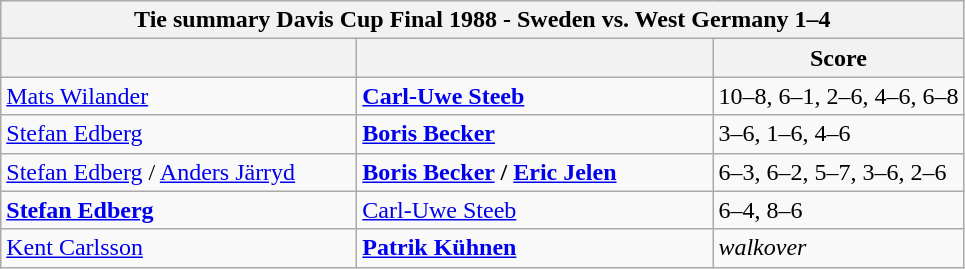<table class="wikitable collapsible collapsed nowrap">
<tr>
<th colspan="3">Tie summary Davis Cup Final 1988 - Sweden vs. West Germany 1–4</th>
</tr>
<tr>
<th></th>
<th></th>
<th>Score</th>
</tr>
<tr>
<td width=230><a href='#'>Mats Wilander</a></td>
<td width=230><strong><a href='#'>Carl-Uwe Steeb</a></strong></td>
<td>10–8, 6–1, 2–6, 4–6, 6–8</td>
</tr>
<tr>
<td><a href='#'>Stefan Edberg</a></td>
<td><strong><a href='#'>Boris Becker</a></strong></td>
<td>3–6, 1–6, 4–6</td>
</tr>
<tr>
<td><a href='#'>Stefan Edberg</a> / <a href='#'>Anders Järryd</a></td>
<td><strong><a href='#'>Boris Becker</a> / <a href='#'>Eric Jelen</a></strong></td>
<td>6–3, 6–2, 5–7, 3–6, 2–6</td>
</tr>
<tr>
<td><strong><a href='#'>Stefan Edberg</a></strong></td>
<td><a href='#'>Carl-Uwe Steeb</a></td>
<td>6–4, 8–6</td>
</tr>
<tr>
<td><a href='#'>Kent Carlsson</a></td>
<td><strong><a href='#'>Patrik Kühnen</a></strong></td>
<td><em>walkover</em></td>
</tr>
</table>
